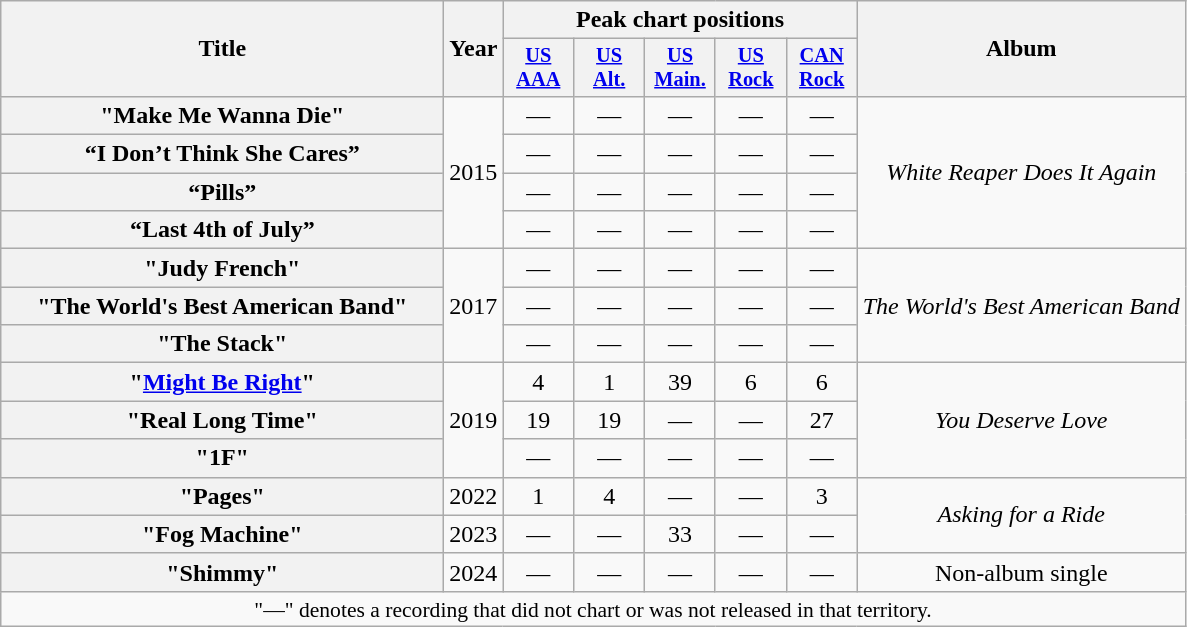<table class="wikitable plainrowheaders" style="text-align:center;">
<tr>
<th scope="col" rowspan="2" style="width:18em;">Title</th>
<th scope="col" rowspan="2">Year</th>
<th scope="col" colspan="5">Peak chart positions</th>
<th scope="col" rowspan="2">Album</th>
</tr>
<tr>
<th scope="col" style="width:3em;font-size:85%;"><a href='#'>US<br>AAA</a><br></th>
<th scope="col" style="width:3em;font-size:85%;"><a href='#'>US<br>Alt.</a><br></th>
<th scope="col" style="width:3em;font-size:85%;"><a href='#'>US<br>Main.</a><br></th>
<th scope="col" style="width:3em;font-size:85%;"><a href='#'>US Rock</a><br></th>
<th scope="col" style="width:3em;font-size:85%;"><a href='#'>CAN<br>Rock</a><br></th>
</tr>
<tr>
<th scope="row">"Make Me Wanna Die"</th>
<td rowspan="4">2015</td>
<td>—</td>
<td>—</td>
<td>—</td>
<td>—</td>
<td>—</td>
<td rowspan="4"><em>White Reaper Does It Again</em></td>
</tr>
<tr>
<th scope="row">“I Don’t Think She Cares”</th>
<td>—</td>
<td>—</td>
<td>—</td>
<td>—</td>
<td>—</td>
</tr>
<tr>
<th scope="row">“Pills”</th>
<td>—</td>
<td>—</td>
<td>—</td>
<td>—</td>
<td>—</td>
</tr>
<tr>
<th scope="row">“Last 4th of July”</th>
<td>—</td>
<td>—</td>
<td>—</td>
<td>—</td>
<td>—</td>
</tr>
<tr>
<th scope="row">"Judy French"</th>
<td rowspan="3">2017</td>
<td>—</td>
<td>—</td>
<td>—</td>
<td>—</td>
<td>—</td>
<td rowspan="3"><em>The World's Best American Band</em></td>
</tr>
<tr>
<th scope="row">"The World's Best American Band"</th>
<td>—</td>
<td>—</td>
<td>—</td>
<td>—</td>
<td>—</td>
</tr>
<tr>
<th scope="row">"The Stack"</th>
<td>—</td>
<td>—</td>
<td>—</td>
<td>—</td>
<td>—</td>
</tr>
<tr>
<th scope="row">"<a href='#'>Might Be Right</a>"</th>
<td rowspan="3">2019</td>
<td>4</td>
<td>1</td>
<td>39</td>
<td>6</td>
<td>6</td>
<td rowspan="3"><em>You Deserve Love</em></td>
</tr>
<tr>
<th scope="row">"Real Long Time"</th>
<td>19</td>
<td>19</td>
<td>—</td>
<td>—</td>
<td>27</td>
</tr>
<tr>
<th scope="row">"1F"</th>
<td>—</td>
<td>—</td>
<td>—</td>
<td>—</td>
<td>—</td>
</tr>
<tr>
<th scope="row">"Pages"</th>
<td>2022</td>
<td>1</td>
<td>4</td>
<td>—</td>
<td>—</td>
<td>3</td>
<td rowspan="2"><em>Asking for a Ride</em></td>
</tr>
<tr>
<th scope="row">"Fog Machine"</th>
<td>2023</td>
<td>—</td>
<td>—</td>
<td>33</td>
<td>—</td>
<td>—</td>
</tr>
<tr>
<th scope="row">"Shimmy" </th>
<td>2024</td>
<td>—</td>
<td>—</td>
<td>—</td>
<td>—</td>
<td>—</td>
<td>Non-album single</td>
</tr>
<tr>
<td colspan="11" style="font-size:90%">"—" denotes a recording that did not chart or was not released in that territory.</td>
</tr>
</table>
